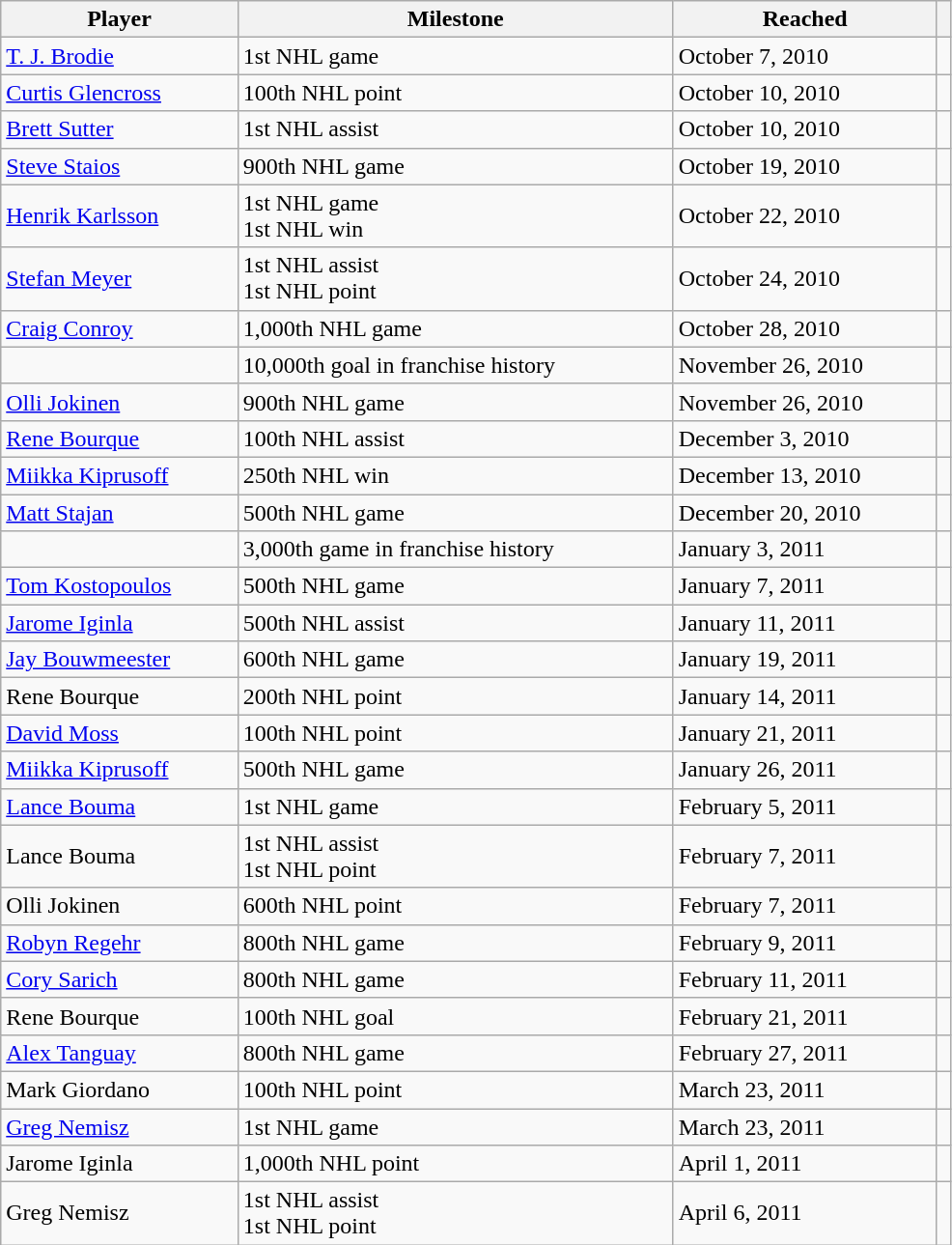<table class="wikitable" style="width:52%;">
<tr>
<th>Player</th>
<th>Milestone</th>
<th>Reached</th>
<th></th>
</tr>
<tr>
<td><a href='#'>T. J. Brodie</a></td>
<td>1st NHL game</td>
<td>October 7, 2010</td>
<td></td>
</tr>
<tr>
<td><a href='#'>Curtis Glencross</a></td>
<td>100th NHL point</td>
<td>October 10, 2010</td>
<td></td>
</tr>
<tr>
<td><a href='#'>Brett Sutter</a></td>
<td>1st NHL assist</td>
<td>October 10, 2010</td>
<td></td>
</tr>
<tr>
<td><a href='#'>Steve Staios</a></td>
<td>900th NHL game</td>
<td>October 19, 2010</td>
<td></td>
</tr>
<tr>
<td><a href='#'>Henrik Karlsson</a></td>
<td>1st NHL game<br>1st NHL win</td>
<td>October 22, 2010</td>
<td></td>
</tr>
<tr>
<td><a href='#'>Stefan Meyer</a></td>
<td>1st NHL assist<br>1st NHL point</td>
<td>October 24, 2010</td>
<td></td>
</tr>
<tr>
<td><a href='#'>Craig Conroy</a></td>
<td>1,000th NHL game</td>
<td>October 28, 2010</td>
<td></td>
</tr>
<tr>
<td></td>
<td>10,000th goal in franchise history</td>
<td>November 26, 2010</td>
<td></td>
</tr>
<tr>
<td><a href='#'>Olli Jokinen</a></td>
<td>900th NHL game</td>
<td>November 26, 2010</td>
<td></td>
</tr>
<tr>
<td><a href='#'>Rene Bourque</a></td>
<td>100th NHL assist</td>
<td>December 3, 2010</td>
<td></td>
</tr>
<tr>
<td><a href='#'>Miikka Kiprusoff</a></td>
<td>250th NHL win</td>
<td>December 13, 2010</td>
<td></td>
</tr>
<tr>
<td><a href='#'>Matt Stajan</a></td>
<td>500th NHL game</td>
<td>December 20, 2010</td>
<td></td>
</tr>
<tr>
<td></td>
<td>3,000th game in franchise history</td>
<td>January 3, 2011</td>
<td></td>
</tr>
<tr>
<td><a href='#'>Tom Kostopoulos</a></td>
<td>500th NHL game</td>
<td>January 7, 2011</td>
<td></td>
</tr>
<tr>
<td><a href='#'>Jarome Iginla</a></td>
<td>500th NHL assist</td>
<td>January 11, 2011</td>
<td></td>
</tr>
<tr>
<td><a href='#'>Jay Bouwmeester</a></td>
<td>600th NHL game</td>
<td>January 19, 2011</td>
<td></td>
</tr>
<tr>
<td>Rene Bourque</td>
<td>200th NHL point</td>
<td>January 14, 2011</td>
<td></td>
</tr>
<tr>
<td><a href='#'>David Moss</a></td>
<td>100th NHL point</td>
<td>January 21, 2011</td>
<td></td>
</tr>
<tr>
<td><a href='#'>Miikka Kiprusoff</a></td>
<td>500th NHL game</td>
<td>January 26, 2011</td>
<td></td>
</tr>
<tr>
<td><a href='#'>Lance Bouma</a></td>
<td>1st NHL game</td>
<td>February 5, 2011</td>
<td></td>
</tr>
<tr>
<td>Lance Bouma</td>
<td>1st NHL assist<br>1st NHL point</td>
<td>February 7, 2011</td>
<td></td>
</tr>
<tr>
<td>Olli Jokinen</td>
<td>600th NHL point</td>
<td>February 7, 2011</td>
<td></td>
</tr>
<tr>
<td><a href='#'>Robyn Regehr</a></td>
<td>800th NHL game</td>
<td>February 9, 2011</td>
<td></td>
</tr>
<tr>
<td><a href='#'>Cory Sarich</a></td>
<td>800th NHL game</td>
<td>February 11, 2011</td>
<td></td>
</tr>
<tr>
<td>Rene Bourque</td>
<td>100th NHL goal</td>
<td>February 21, 2011</td>
<td></td>
</tr>
<tr>
<td><a href='#'>Alex Tanguay</a></td>
<td>800th NHL game</td>
<td>February 27, 2011</td>
<td></td>
</tr>
<tr>
<td>Mark Giordano</td>
<td>100th NHL point</td>
<td>March 23, 2011</td>
<td></td>
</tr>
<tr>
<td><a href='#'>Greg Nemisz</a></td>
<td>1st NHL game</td>
<td>March 23, 2011</td>
<td></td>
</tr>
<tr>
<td>Jarome Iginla</td>
<td>1,000th NHL point</td>
<td>April 1, 2011</td>
<td></td>
</tr>
<tr>
<td>Greg Nemisz</td>
<td>1st NHL assist<br>1st NHL point</td>
<td>April 6, 2011</td>
<td></td>
</tr>
</table>
